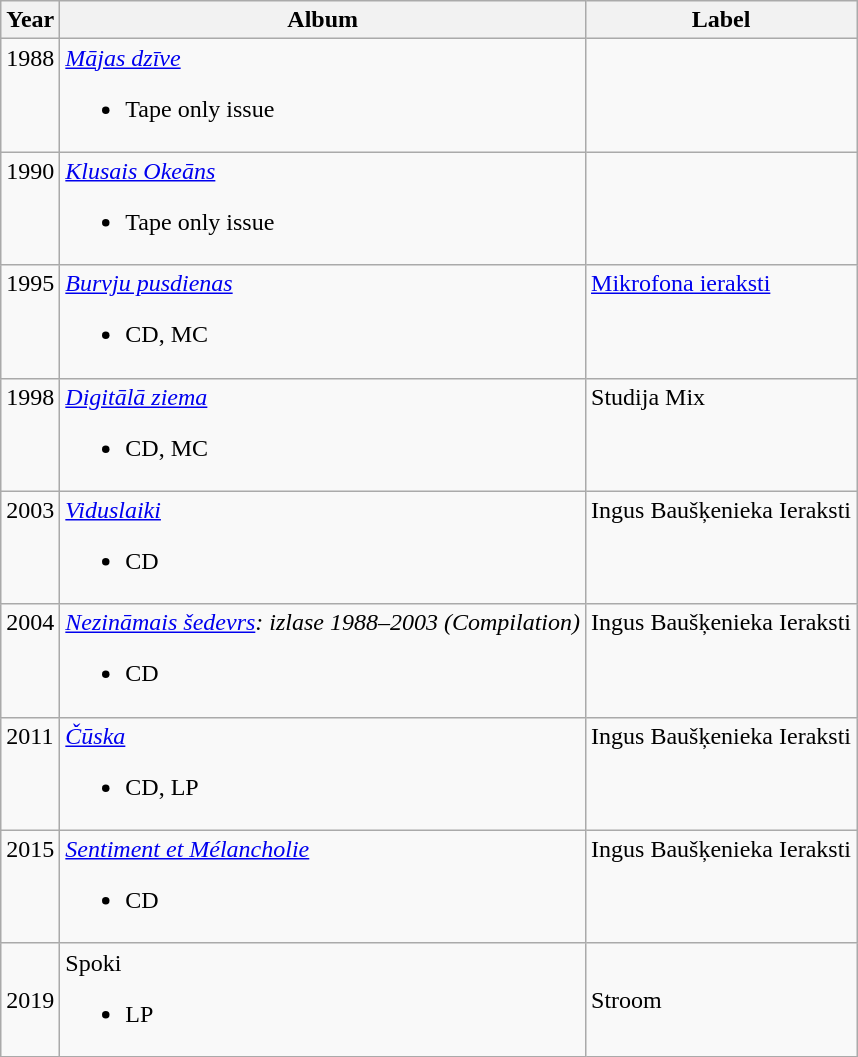<table class="wikitable">
<tr>
<th align="left" valign="top">Year</th>
<th align="left" valign="top">Album</th>
<th align="left" valign="top">Label</th>
</tr>
<tr>
<td align="left" valign="top">1988</td>
<td align="left" valign="top"><em><a href='#'>Mājas dzīve</a></em><br><ul><li>Tape only issue</li></ul></td>
<td align="left" valign="top"></td>
</tr>
<tr>
<td align="left" valign="top">1990</td>
<td align="left" valign="top"><em><a href='#'>Klusais Okeāns</a></em><br><ul><li>Tape only issue</li></ul></td>
<td align="left" valign="top"></td>
</tr>
<tr>
<td align="left" valign="top">1995</td>
<td align="left" valign="top"><em><a href='#'>Burvju pusdienas</a></em><br><ul><li>CD, MC</li></ul></td>
<td align="left" valign="top"><a href='#'>Mikrofona ieraksti</a></td>
</tr>
<tr>
<td align="left" valign="top">1998</td>
<td align="left" valign="top"><em><a href='#'>Digitālā ziema</a></em><br><ul><li>CD, MC</li></ul></td>
<td align="left" valign="top">Studija Mix</td>
</tr>
<tr>
<td align="left" valign="top">2003</td>
<td align="left" valign="top"><em><a href='#'>Viduslaiki</a></em><br><ul><li>CD</li></ul></td>
<td align="left" valign="top">Ingus Baušķenieka Ieraksti</td>
</tr>
<tr>
<td align="left" valign="top">2004</td>
<td align="left" valign="top"><em><a href='#'>Nezināmais šedevrs</a>: izlase 1988–2003 (Compilation)</em><br><ul><li>CD</li></ul></td>
<td align="left" valign="top">Ingus Baušķenieka Ieraksti</td>
</tr>
<tr>
<td align="left" valign="top">2011</td>
<td align="left" valign="top"><em><a href='#'>Čūska</a></em><br><ul><li>CD, LP</li></ul></td>
<td align="left" valign="top">Ingus Baušķenieka Ieraksti</td>
</tr>
<tr>
<td align="left" valign="top">2015</td>
<td align="left" valign="top"><em><a href='#'>Sentiment et Mélancholie</a></em><br><ul><li>CD</li></ul></td>
<td align="left" valign="top">Ingus Baušķenieka Ieraksti</td>
</tr>
<tr>
<td>2019</td>
<td>Spoki<br><ul><li>LP</li></ul></td>
<td>Stroom</td>
</tr>
</table>
